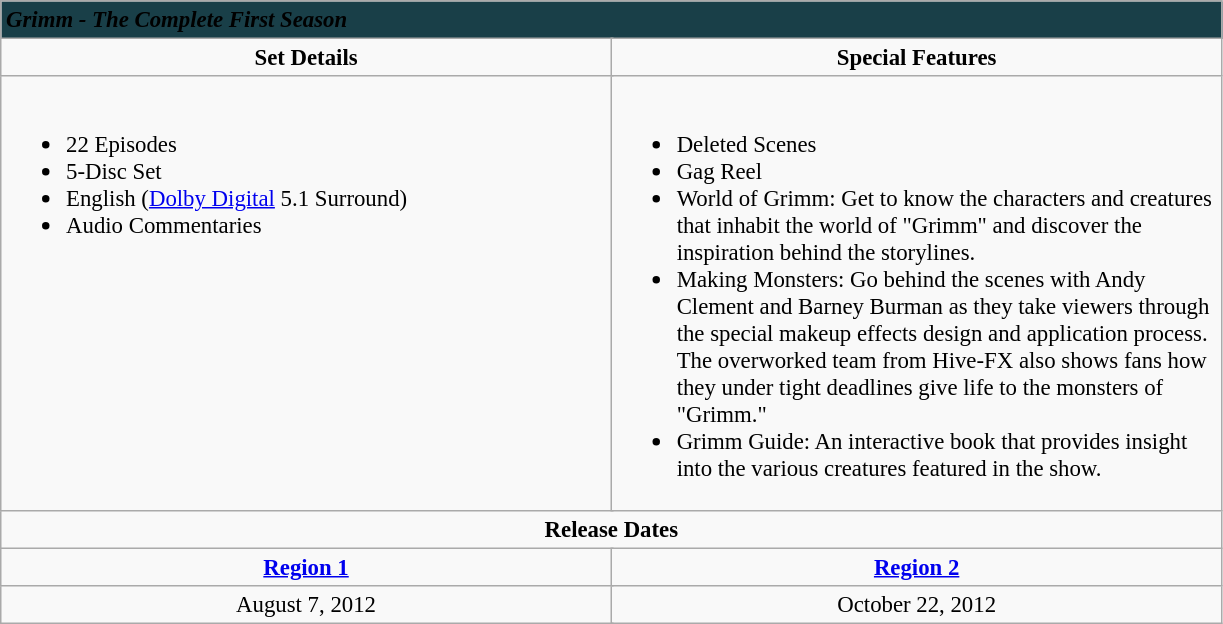<table class="wikitable" style="font-size: 95%;">
<tr style="background:#193f48;">
<td colspan="6"><span> <strong><em>Grimm - The Complete First Season</em></strong></span></td>
</tr>
<tr style="vertical-align:top; text-align:center;">
<td style="width:400px;" colspan="3"><strong>Set Details</strong></td>
<td style="width:400px; " colspan="3"><strong>Special Features</strong></td>
</tr>
<tr valign="top">
<td colspan="3" style="text-align:left; width:400px;"><br><ul><li>22 Episodes</li><li>5-Disc Set</li><li>English (<a href='#'>Dolby Digital</a> 5.1 Surround)</li><li>Audio Commentaries</li></ul></td>
<td colspan="3" style="text-align:left; width:400px;"><br><ul><li>Deleted Scenes</li><li>Gag Reel</li><li>World of Grimm: Get to know the characters and creatures that inhabit the world of "Grimm" and discover the inspiration behind the storylines.</li><li>Making Monsters: Go behind the scenes with Andy Clement and Barney Burman as they take viewers through the special makeup effects design and application process. The overworked team from Hive-FX also shows fans how they under tight deadlines give life to the monsters of "Grimm."</li><li>Grimm Guide: An interactive book that provides insight into the various creatures featured in the show.</li></ul></td>
</tr>
<tr>
<td colspan="6" style="text-align:center;"><strong>Release Dates</strong></td>
</tr>
<tr>
<td colspan="3" style="text-align:center;"><strong><a href='#'>Region 1</a></strong></td>
<td colspan="3" style="text-align:center;"><strong><a href='#'>Region 2</a></strong></td>
</tr>
<tr style="text-align:center;">
<td colspan="3">August 7, 2012</td>
<td colspan="3">October 22, 2012</td>
</tr>
</table>
